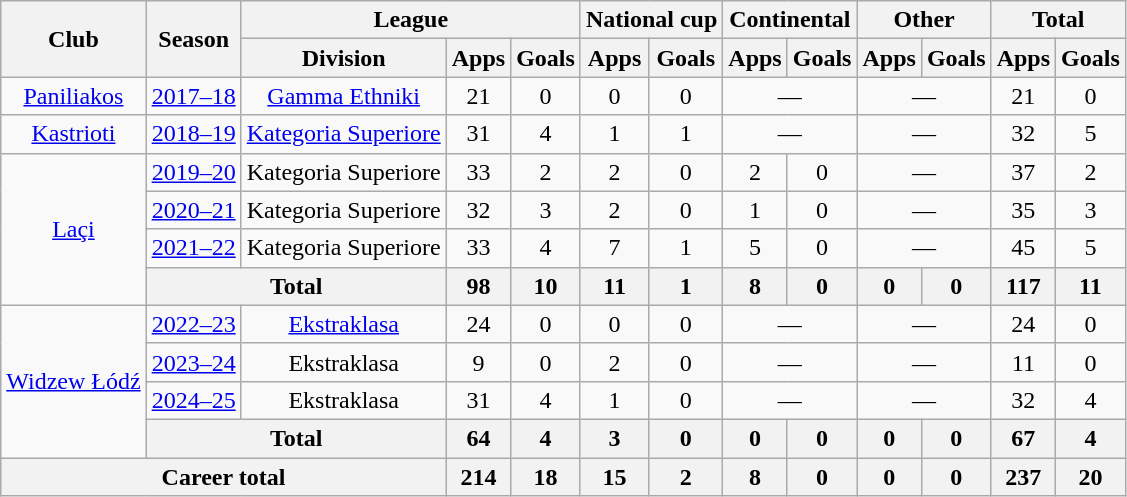<table class="wikitable" style="text-align:center">
<tr>
<th rowspan="2">Club</th>
<th rowspan="2">Season</th>
<th colspan="3">League</th>
<th colspan="2">National cup</th>
<th colspan="2">Continental</th>
<th colspan="2">Other</th>
<th colspan="2">Total</th>
</tr>
<tr>
<th>Division</th>
<th>Apps</th>
<th>Goals</th>
<th>Apps</th>
<th>Goals</th>
<th>Apps</th>
<th>Goals</th>
<th>Apps</th>
<th>Goals</th>
<th>Apps</th>
<th>Goals</th>
</tr>
<tr>
<td><a href='#'>Paniliakos</a></td>
<td><a href='#'>2017–18</a></td>
<td><a href='#'>Gamma Ethniki</a></td>
<td>21</td>
<td>0</td>
<td>0</td>
<td>0</td>
<td colspan="2">—</td>
<td colspan="2">—</td>
<td>21</td>
<td>0</td>
</tr>
<tr>
<td><a href='#'>Kastrioti</a></td>
<td><a href='#'>2018–19</a></td>
<td><a href='#'>Kategoria Superiore</a></td>
<td>31</td>
<td>4</td>
<td>1</td>
<td>1</td>
<td colspan="2">—</td>
<td colspan="2">—</td>
<td>32</td>
<td>5</td>
</tr>
<tr>
<td rowspan="4"><a href='#'>Laçi</a></td>
<td><a href='#'>2019–20</a></td>
<td>Kategoria Superiore</td>
<td>33</td>
<td>2</td>
<td>2</td>
<td>0</td>
<td>2</td>
<td>0</td>
<td colspan="2">—</td>
<td>37</td>
<td>2</td>
</tr>
<tr>
<td><a href='#'>2020–21</a></td>
<td>Kategoria Superiore</td>
<td>32</td>
<td>3</td>
<td>2</td>
<td>0</td>
<td>1</td>
<td>0</td>
<td colspan="2">—</td>
<td>35</td>
<td>3</td>
</tr>
<tr>
<td><a href='#'>2021–22</a></td>
<td>Kategoria Superiore</td>
<td>33</td>
<td>4</td>
<td>7</td>
<td>1</td>
<td>5</td>
<td>0</td>
<td colspan="2">—</td>
<td>45</td>
<td>5</td>
</tr>
<tr>
<th colspan="2">Total</th>
<th>98</th>
<th>10</th>
<th>11</th>
<th>1</th>
<th>8</th>
<th>0</th>
<th>0</th>
<th>0</th>
<th>117</th>
<th>11</th>
</tr>
<tr>
<td rowspan="4"><a href='#'>Widzew Łódź</a></td>
<td><a href='#'>2022–23</a></td>
<td><a href='#'>Ekstraklasa</a></td>
<td>24</td>
<td>0</td>
<td>0</td>
<td>0</td>
<td colspan="2">—</td>
<td colspan="2">—</td>
<td>24</td>
<td>0</td>
</tr>
<tr>
<td><a href='#'>2023–24</a></td>
<td>Ekstraklasa</td>
<td>9</td>
<td>0</td>
<td>2</td>
<td>0</td>
<td colspan="2">—</td>
<td colspan="2">—</td>
<td>11</td>
<td>0</td>
</tr>
<tr>
<td><a href='#'>2024–25</a></td>
<td>Ekstraklasa</td>
<td>31</td>
<td>4</td>
<td>1</td>
<td>0</td>
<td colspan="2">—</td>
<td colspan="2">—</td>
<td>32</td>
<td>4</td>
</tr>
<tr>
<th colspan="2">Total</th>
<th>64</th>
<th>4</th>
<th>3</th>
<th>0</th>
<th>0</th>
<th>0</th>
<th>0</th>
<th>0</th>
<th>67</th>
<th>4</th>
</tr>
<tr>
<th colspan="3">Career total</th>
<th>214</th>
<th>18</th>
<th>15</th>
<th>2</th>
<th>8</th>
<th>0</th>
<th>0</th>
<th>0</th>
<th>237</th>
<th>20</th>
</tr>
</table>
